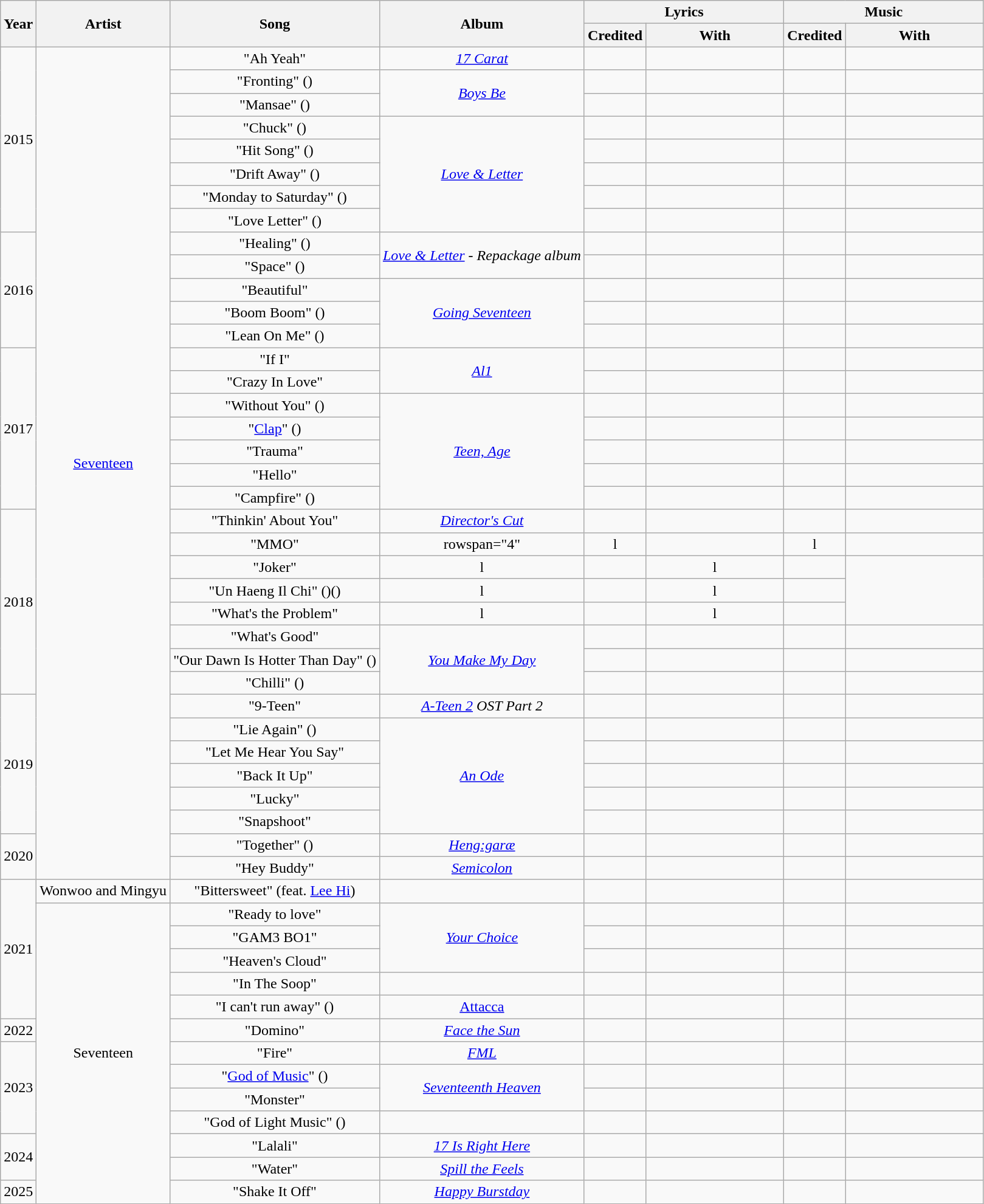<table class="wikitable plainrowheaders sortable" style="text-align:center; width;100%">
<tr>
<th rowspan="2">Year</th>
<th rowspan="2">Artist</th>
<th rowspan="2">Song</th>
<th rowspan="2">Album</th>
<th colspan="2">Lyrics</th>
<th colspan="2">Music</th>
</tr>
<tr>
<th style="width:3em;">Credited</th>
<th style="width:9em;">With</th>
<th style="width:3em;">Credited</th>
<th style="width:9em;">With</th>
</tr>
<tr>
<td rowspan="8">2015</td>
<td rowspan="36"><a href='#'>Seventeen</a></td>
<td>"Ah Yeah"</td>
<td><em><a href='#'>17 Carat</a></em></td>
<td></td>
<td></td>
<td></td>
<td></td>
</tr>
<tr>
<td>"Fronting" () <br></td>
<td rowspan="2"><em><a href='#'>Boys Be</a></em></td>
<td></td>
<td></td>
<td></td>
<td></td>
</tr>
<tr>
<td>"Mansae" ()</td>
<td></td>
<td></td>
<td></td>
<td></td>
</tr>
<tr>
<td>"Chuck" ()</td>
<td rowspan="5"><em><a href='#'>Love & Letter</a></em></td>
<td></td>
<td></td>
<td></td>
<td></td>
</tr>
<tr>
<td>"Hit Song" ()</td>
<td></td>
<td></td>
<td></td>
<td></td>
</tr>
<tr>
<td>"Drift Away" () <br></td>
<td></td>
<td></td>
<td></td>
<td></td>
</tr>
<tr>
<td>"Monday to Saturday" () <br></td>
<td></td>
<td></td>
<td></td>
<td></td>
</tr>
<tr>
<td>"Love Letter" ()</td>
<td></td>
<td></td>
<td></td>
<td></td>
</tr>
<tr>
<td rowspan="5">2016</td>
<td>"Healing" ()</td>
<td rowspan="2"><em><a href='#'>Love & Letter</a> - Repackage album</em></td>
<td></td>
<td></td>
<td></td>
<td></td>
</tr>
<tr>
<td>"Space" ()</td>
<td></td>
<td></td>
<td></td>
<td></td>
</tr>
<tr>
<td>"Beautiful" <br></td>
<td rowspan="3"><em><a href='#'>Going Seventeen</a></em></td>
<td></td>
<td></td>
<td></td>
<td></td>
</tr>
<tr>
<td>"Boom Boom" ()</td>
<td></td>
<td></td>
<td></td>
<td></td>
</tr>
<tr>
<td>"Lean On Me" ()<br></td>
<td></td>
<td></td>
<td></td>
<td></td>
</tr>
<tr>
<td rowspan="7">2017</td>
<td>"If I" <br></td>
<td rowspan="2"><em><a href='#'>Al1</a></em></td>
<td></td>
<td></td>
<td></td>
<td></td>
</tr>
<tr>
<td>"Crazy In Love"</td>
<td></td>
<td></td>
<td></td>
<td></td>
</tr>
<tr>
<td>"Without You" ()</td>
<td rowspan="5"><em><a href='#'>Teen, Age</a></em></td>
<td></td>
<td></td>
<td></td>
<td></td>
</tr>
<tr>
<td>"<a href='#'>Clap</a>" ()</td>
<td></td>
<td></td>
<td></td>
<td></td>
</tr>
<tr>
<td>"Trauma" <br></td>
<td></td>
<td></td>
<td></td>
<td></td>
</tr>
<tr>
<td>"Hello" <br></td>
<td></td>
<td></td>
<td></td>
<td></td>
</tr>
<tr>
<td>"Campfire" ()</td>
<td></td>
<td></td>
<td></td>
<td></td>
</tr>
<tr>
<td rowspan="8">2018</td>
<td>"Thinkin' About You"</td>
<td><em><a href='#'>Director's Cut</a></em></td>
<td></td>
<td></td>
<td></td>
<td></td>
</tr>
<tr>
<td>"MMO" <br></td>
<td>rowspan="4" </td>
<td>l</td>
<td></td>
<td>l</td>
<td></td>
</tr>
<tr>
<td>"Joker" <br></td>
<td>l</td>
<td></td>
<td>l</td>
<td></td>
</tr>
<tr>
<td>"Un Haeng Il Chi" ()() <br></td>
<td>l</td>
<td></td>
<td>l</td>
<td></td>
</tr>
<tr>
<td>"What's the Problem" <br></td>
<td>l</td>
<td></td>
<td>l</td>
<td></td>
</tr>
<tr>
<td>"What's Good" <br></td>
<td rowspan="3"><em><a href='#'>You Make My Day</a></em></td>
<td></td>
<td></td>
<td></td>
<td></td>
</tr>
<tr>
<td>"Our Dawn Is Hotter Than Day" ()</td>
<td></td>
<td></td>
<td></td>
<td></td>
</tr>
<tr>
<td>"Chilli" () <br></td>
<td></td>
<td></td>
<td></td>
<td></td>
</tr>
<tr>
<td rowspan="6">2019</td>
<td>"9-Teen"</td>
<td><em><a href='#'>A-Teen 2</a> OST Part 2</em></td>
<td></td>
<td></td>
<td></td>
<td></td>
</tr>
<tr>
<td>"Lie Again" ()</td>
<td rowspan="5"><em><a href='#'>An Ode</a></em></td>
<td></td>
<td></td>
<td></td>
<td></td>
</tr>
<tr>
<td>"Let Me Hear You Say"</td>
<td></td>
<td></td>
<td></td>
<td></td>
</tr>
<tr>
<td>"Back It Up" <br></td>
<td></td>
<td></td>
<td></td>
<td></td>
</tr>
<tr>
<td>"Lucky"</td>
<td></td>
<td></td>
<td></td>
<td></td>
</tr>
<tr>
<td>"Snapshoot"</td>
<td></td>
<td></td>
<td></td>
<td></td>
</tr>
<tr>
<td rowspan="2">2020</td>
<td>"Together" ()</td>
<td><em><a href='#'>Heng:garæ</a></em></td>
<td></td>
<td></td>
<td></td>
<td></td>
</tr>
<tr>
<td>"Hey Buddy"<br></td>
<td><em><a href='#'>Semicolon</a></em></td>
<td></td>
<td></td>
<td></td>
<td></td>
</tr>
<tr>
<td rowspan="6">2021</td>
<td>Wonwoo and Mingyu</td>
<td>"Bittersweet" (feat. <a href='#'>Lee Hi</a>)</td>
<td></td>
<td></td>
<td></td>
<td></td>
<td></td>
</tr>
<tr>
<td rowspan="13">Seventeen</td>
<td>"Ready to love"</td>
<td rowspan="3"><em><a href='#'>Your Choice</a></em></td>
<td></td>
<td></td>
<td></td>
<td></td>
</tr>
<tr>
<td>"GAM3 BO1" <br></td>
<td></td>
<td></td>
<td></td>
<td></td>
</tr>
<tr>
<td>"Heaven's Cloud"</td>
<td></td>
<td></td>
<td></td>
<td></td>
</tr>
<tr>
<td>"In The Soop"</td>
<td></td>
<td></td>
<td></td>
<td></td>
<td></td>
</tr>
<tr>
<td>"I can't run away" ()<br></td>
<td><a href='#'>Attacca</a></td>
<td></td>
<td></td>
<td></td>
<td></td>
</tr>
<tr>
<td>2022</td>
<td>"Domino"</td>
<td><em><a href='#'>Face the Sun</a></em></td>
<td></td>
<td></td>
<td></td>
<td></td>
</tr>
<tr>
<td rowspan="4">2023</td>
<td>"Fire" <br></td>
<td><a href='#'><em>FML</em></a></td>
<td></td>
<td></td>
<td></td>
<td></td>
</tr>
<tr>
<td>"<a href='#'>God of Music</a>" ()</td>
<td rowspan="2"><em><a href='#'>Seventeenth Heaven</a></em></td>
<td></td>
<td></td>
<td></td>
<td></td>
</tr>
<tr>
<td>"Monster" <br></td>
<td></td>
<td></td>
<td></td>
<td></td>
</tr>
<tr>
<td>"God of Light Music" ()</td>
<td></td>
<td></td>
<td></td>
<td></td>
<td></td>
</tr>
<tr>
<td rowspan="2">2024</td>
<td>"Lalali" <br></td>
<td><em><a href='#'>17 Is Right Here</a></em></td>
<td></td>
<td></td>
<td></td>
<td></td>
</tr>
<tr>
<td>"Water"<br></td>
<td><em><a href='#'>Spill the Feels</a></em></td>
<td></td>
<td></td>
<td></td>
<td></td>
</tr>
<tr>
<td>2025</td>
<td>"Shake It Off"<br></td>
<td><em><a href='#'>Happy Burstday</a></em></td>
<td></td>
<td></td>
<td></td>
<td></td>
</tr>
</table>
